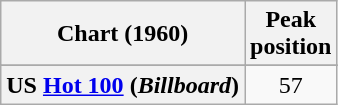<table class="wikitable plainrowheaders" style="text-align:center;">
<tr>
<th scope="col">Chart (1960)</th>
<th scope="col">Peak<br>position</th>
</tr>
<tr>
</tr>
<tr>
<th scope="row">US <a href='#'>Hot 100</a> (<em>Billboard</em>)</th>
<td align="center">57</td>
</tr>
</table>
